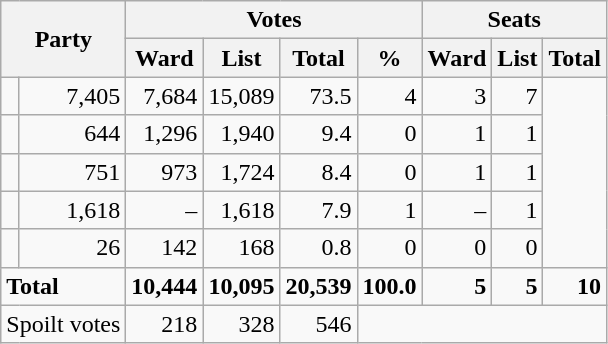<table class=wikitable style="text-align:right">
<tr>
<th rowspan="2" colspan="2">Party</th>
<th colspan="4" align="center">Votes</th>
<th colspan="3" align="center">Seats</th>
</tr>
<tr>
<th>Ward</th>
<th>List</th>
<th>Total</th>
<th>%</th>
<th>Ward</th>
<th>List</th>
<th>Total</th>
</tr>
<tr>
<td></td>
<td>7,405</td>
<td>7,684</td>
<td>15,089</td>
<td>73.5</td>
<td>4</td>
<td>3</td>
<td>7</td>
</tr>
<tr>
<td></td>
<td>644</td>
<td>1,296</td>
<td>1,940</td>
<td>9.4</td>
<td>0</td>
<td>1</td>
<td>1</td>
</tr>
<tr>
<td></td>
<td>751</td>
<td>973</td>
<td>1,724</td>
<td>8.4</td>
<td>0</td>
<td>1</td>
<td>1</td>
</tr>
<tr>
<td></td>
<td>1,618</td>
<td>–</td>
<td>1,618</td>
<td>7.9</td>
<td>1</td>
<td>–</td>
<td>1</td>
</tr>
<tr>
<td></td>
<td>26</td>
<td>142</td>
<td>168</td>
<td>0.8</td>
<td>0</td>
<td>0</td>
<td>0</td>
</tr>
<tr>
<td colspan="2" style="text-align:left"><strong>Total</strong></td>
<td><strong>10,444</strong></td>
<td><strong>10,095</strong></td>
<td><strong>20,539</strong></td>
<td><strong>100.0</strong></td>
<td><strong>5</strong></td>
<td><strong>5</strong></td>
<td><strong>10</strong></td>
</tr>
<tr>
<td colspan="2" style="text-align:left">Spoilt votes</td>
<td>218</td>
<td>328</td>
<td>546</td>
</tr>
</table>
